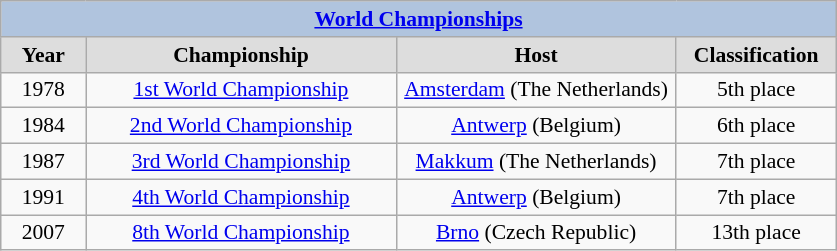<table class="wikitable" style=font-size:90%>
<tr align=center style="background:#B0C4DE;">
<td colspan=4><strong><a href='#'>World Championships</a></strong></td>
</tr>
<tr align=center bgcolor="#dddddd">
<td width=50><strong>Year</strong></td>
<td width=200><strong>Championship</strong></td>
<td width=180><strong>Host</strong></td>
<td width=100><strong>Classification</strong></td>
</tr>
<tr align=center>
<td>1978</td>
<td><a href='#'>1st World Championship</a></td>
<td><a href='#'>Amsterdam</a> (The Netherlands)</td>
<td align="center">5th place</td>
</tr>
<tr align=center>
<td>1984</td>
<td><a href='#'>2nd World Championship</a></td>
<td><a href='#'>Antwerp</a> (Belgium)</td>
<td align="center">6th place</td>
</tr>
<tr align=center>
<td>1987</td>
<td><a href='#'>3rd World Championship</a></td>
<td><a href='#'>Makkum</a> (The Netherlands)</td>
<td align="center">7th place</td>
</tr>
<tr align=center>
<td>1991</td>
<td><a href='#'>4th World Championship</a></td>
<td><a href='#'>Antwerp</a> (Belgium)</td>
<td align="center">7th place</td>
</tr>
<tr align=center>
<td>2007</td>
<td><a href='#'>8th World Championship</a></td>
<td><a href='#'>Brno</a> (Czech Republic)</td>
<td align="center">13th place</td>
</tr>
</table>
